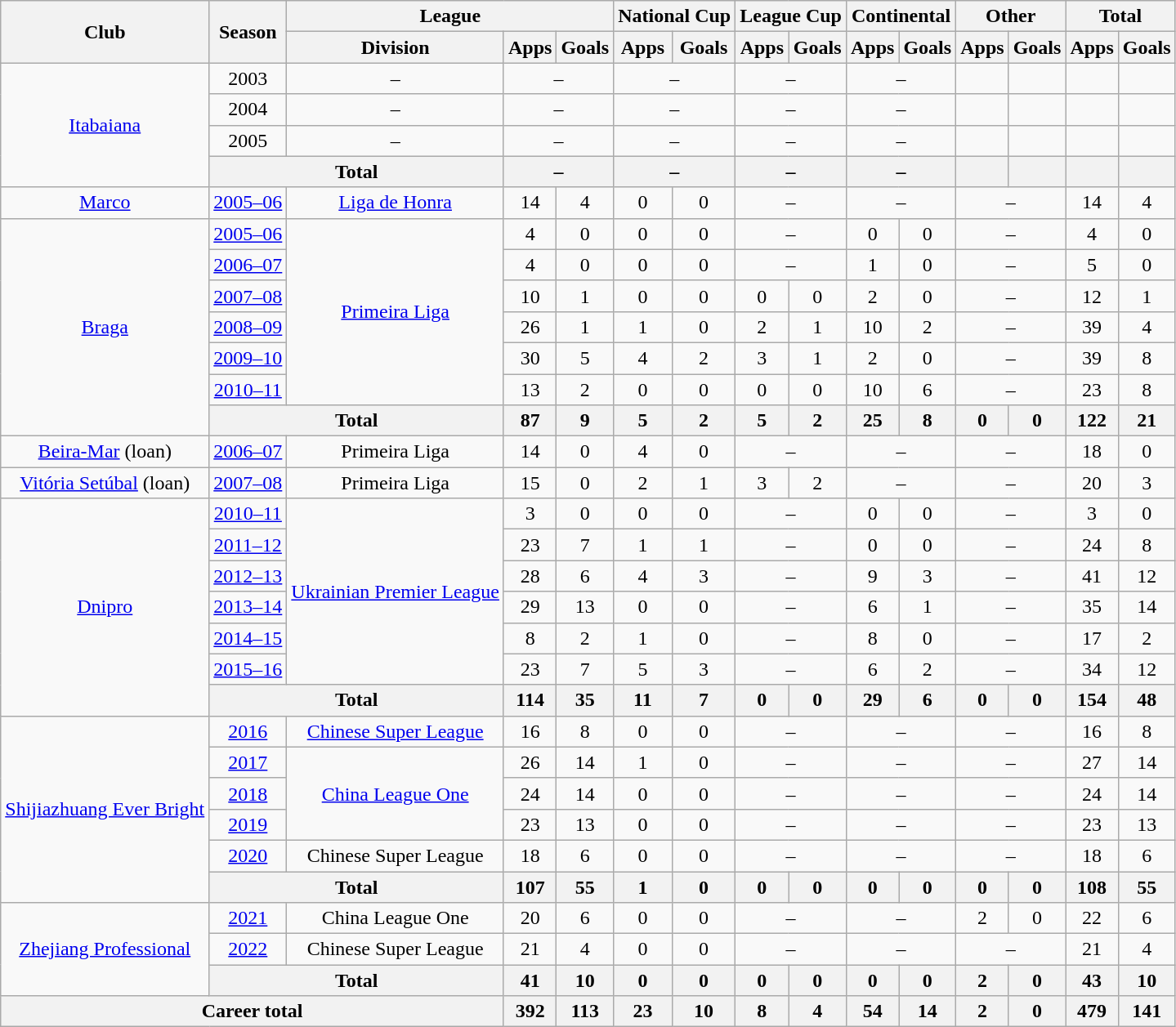<table class="wikitable" style="text-align: center">
<tr>
<th rowspan="2">Club</th>
<th rowspan="2">Season</th>
<th colspan="3">League</th>
<th colspan="2">National Cup</th>
<th colspan="2">League Cup</th>
<th colspan="2">Continental</th>
<th colspan="2">Other</th>
<th colspan="2">Total</th>
</tr>
<tr>
<th>Division</th>
<th>Apps</th>
<th>Goals</th>
<th>Apps</th>
<th>Goals</th>
<th>Apps</th>
<th>Goals</th>
<th>Apps</th>
<th>Goals</th>
<th>Apps</th>
<th>Goals</th>
<th>Apps</th>
<th>Goals</th>
</tr>
<tr>
<td rowspan="4"><a href='#'>Itabaiana</a></td>
<td>2003</td>
<td>–</td>
<td colspan="2">–</td>
<td colspan="2">–</td>
<td colspan="2">–</td>
<td colspan="2">–</td>
<td></td>
<td></td>
<td></td>
<td></td>
</tr>
<tr>
<td>2004</td>
<td>–</td>
<td colspan="2">–</td>
<td colspan="2">–</td>
<td colspan="2">–</td>
<td colspan="2">–</td>
<td></td>
<td></td>
<td></td>
<td></td>
</tr>
<tr>
<td>2005</td>
<td>–</td>
<td colspan="2">–</td>
<td colspan="2">–</td>
<td colspan="2">–</td>
<td colspan="2">–</td>
<td></td>
<td></td>
<td></td>
<td></td>
</tr>
<tr>
<th colspan="2">Total</th>
<th colspan="2">–</th>
<th colspan="2">–</th>
<th colspan="2">–</th>
<th colspan="2">–</th>
<th></th>
<th></th>
<th></th>
<th></th>
</tr>
<tr>
<td><a href='#'>Marco</a></td>
<td><a href='#'>2005–06</a></td>
<td><a href='#'>Liga de Honra</a></td>
<td>14</td>
<td>4</td>
<td>0</td>
<td>0</td>
<td colspan="2">–</td>
<td colspan="2">–</td>
<td colspan="2">–</td>
<td>14</td>
<td>4</td>
</tr>
<tr>
<td rowspan="7"><a href='#'>Braga</a></td>
<td><a href='#'>2005–06</a></td>
<td rowspan=6><a href='#'>Primeira Liga</a></td>
<td>4</td>
<td>0</td>
<td>0</td>
<td>0</td>
<td colspan="2">–</td>
<td>0</td>
<td>0</td>
<td colspan="2">–</td>
<td>4</td>
<td>0</td>
</tr>
<tr>
<td><a href='#'>2006–07</a></td>
<td>4</td>
<td>0</td>
<td>0</td>
<td>0</td>
<td colspan="2">–</td>
<td>1</td>
<td>0</td>
<td colspan="2">–</td>
<td>5</td>
<td>0</td>
</tr>
<tr>
<td><a href='#'>2007–08</a></td>
<td>10</td>
<td>1</td>
<td>0</td>
<td>0</td>
<td>0</td>
<td>0</td>
<td>2</td>
<td>0</td>
<td colspan="2">–</td>
<td>12</td>
<td>1</td>
</tr>
<tr>
<td><a href='#'>2008–09</a></td>
<td>26</td>
<td>1</td>
<td>1</td>
<td>0</td>
<td>2</td>
<td>1</td>
<td>10</td>
<td>2</td>
<td colspan="2">–</td>
<td>39</td>
<td>4</td>
</tr>
<tr>
<td><a href='#'>2009–10</a></td>
<td>30</td>
<td>5</td>
<td>4</td>
<td>2</td>
<td>3</td>
<td>1</td>
<td>2</td>
<td>0</td>
<td colspan="2">–</td>
<td>39</td>
<td>8</td>
</tr>
<tr>
<td><a href='#'>2010–11</a></td>
<td>13</td>
<td>2</td>
<td>0</td>
<td>0</td>
<td>0</td>
<td>0</td>
<td>10</td>
<td>6</td>
<td colspan="2">–</td>
<td>23</td>
<td>8</td>
</tr>
<tr>
<th colspan="2">Total</th>
<th>87</th>
<th>9</th>
<th>5</th>
<th>2</th>
<th>5</th>
<th>2</th>
<th>25</th>
<th>8</th>
<th>0</th>
<th>0</th>
<th>122</th>
<th>21</th>
</tr>
<tr>
<td><a href='#'>Beira-Mar</a> (loan)</td>
<td><a href='#'>2006–07</a></td>
<td>Primeira Liga</td>
<td>14</td>
<td>0</td>
<td>4</td>
<td>0</td>
<td colspan="2">–</td>
<td colspan="2">–</td>
<td colspan="2">–</td>
<td>18</td>
<td>0</td>
</tr>
<tr>
<td><a href='#'>Vitória Setúbal</a> (loan)</td>
<td><a href='#'>2007–08</a></td>
<td>Primeira Liga</td>
<td>15</td>
<td>0</td>
<td>2</td>
<td>1</td>
<td>3</td>
<td>2</td>
<td colspan="2">–</td>
<td colspan="2">–</td>
<td>20</td>
<td>3</td>
</tr>
<tr>
<td rowspan="7"><a href='#'>Dnipro</a></td>
<td><a href='#'>2010–11</a></td>
<td rowspan=6><a href='#'>Ukrainian Premier League</a></td>
<td>3</td>
<td>0</td>
<td>0</td>
<td>0</td>
<td colspan="2">–</td>
<td>0</td>
<td>0</td>
<td colspan="2">–</td>
<td>3</td>
<td>0</td>
</tr>
<tr>
<td><a href='#'>2011–12</a></td>
<td>23</td>
<td>7</td>
<td>1</td>
<td>1</td>
<td colspan="2">–</td>
<td>0</td>
<td>0</td>
<td colspan="2">–</td>
<td>24</td>
<td>8</td>
</tr>
<tr>
<td><a href='#'>2012–13</a></td>
<td>28</td>
<td>6</td>
<td>4</td>
<td>3</td>
<td colspan="2">–</td>
<td>9</td>
<td>3</td>
<td colspan="2">–</td>
<td>41</td>
<td>12</td>
</tr>
<tr>
<td><a href='#'>2013–14</a></td>
<td>29</td>
<td>13</td>
<td>0</td>
<td>0</td>
<td colspan="2">–</td>
<td>6</td>
<td>1</td>
<td colspan="2">–</td>
<td>35</td>
<td>14</td>
</tr>
<tr>
<td><a href='#'>2014–15</a></td>
<td>8</td>
<td>2</td>
<td>1</td>
<td>0</td>
<td colspan="2">–</td>
<td>8</td>
<td>0</td>
<td colspan="2">–</td>
<td>17</td>
<td>2</td>
</tr>
<tr>
<td><a href='#'>2015–16</a></td>
<td>23</td>
<td>7</td>
<td>5</td>
<td>3</td>
<td colspan="2">–</td>
<td>6</td>
<td>2</td>
<td colspan="2">–</td>
<td>34</td>
<td>12</td>
</tr>
<tr>
<th colspan="2">Total</th>
<th>114</th>
<th>35</th>
<th>11</th>
<th>7</th>
<th>0</th>
<th>0</th>
<th>29</th>
<th>6</th>
<th>0</th>
<th>0</th>
<th>154</th>
<th>48</th>
</tr>
<tr>
<td rowspan="6"><a href='#'>Shijiazhuang Ever Bright</a></td>
<td><a href='#'>2016</a></td>
<td><a href='#'>Chinese Super League</a></td>
<td>16</td>
<td>8</td>
<td>0</td>
<td>0</td>
<td colspan="2">–</td>
<td colspan="2">–</td>
<td colspan="2">–</td>
<td>16</td>
<td>8</td>
</tr>
<tr>
<td><a href='#'>2017</a></td>
<td rowspan=3><a href='#'>China League One</a></td>
<td>26</td>
<td>14</td>
<td>1</td>
<td>0</td>
<td colspan="2">–</td>
<td colspan="2">–</td>
<td colspan="2">–</td>
<td>27</td>
<td>14</td>
</tr>
<tr>
<td><a href='#'>2018</a></td>
<td>24</td>
<td>14</td>
<td>0</td>
<td>0</td>
<td colspan="2">–</td>
<td colspan="2">–</td>
<td colspan="2">–</td>
<td>24</td>
<td>14</td>
</tr>
<tr>
<td><a href='#'>2019</a></td>
<td>23</td>
<td>13</td>
<td>0</td>
<td>0</td>
<td colspan="2">–</td>
<td colspan="2">–</td>
<td colspan="2">–</td>
<td>23</td>
<td>13</td>
</tr>
<tr>
<td><a href='#'>2020</a></td>
<td>Chinese Super League</td>
<td>18</td>
<td>6</td>
<td>0</td>
<td>0</td>
<td colspan="2">–</td>
<td colspan="2">–</td>
<td colspan="2">–</td>
<td>18</td>
<td>6</td>
</tr>
<tr>
<th colspan="2">Total</th>
<th>107</th>
<th>55</th>
<th>1</th>
<th>0</th>
<th>0</th>
<th>0</th>
<th>0</th>
<th>0</th>
<th>0</th>
<th>0</th>
<th>108</th>
<th>55</th>
</tr>
<tr>
<td rowspan="3"><a href='#'>Zhejiang Professional</a></td>
<td><a href='#'>2021</a></td>
<td>China League One</td>
<td>20</td>
<td>6</td>
<td>0</td>
<td>0</td>
<td colspan="2">–</td>
<td colspan="2">–</td>
<td>2</td>
<td>0</td>
<td>22</td>
<td>6</td>
</tr>
<tr>
<td><a href='#'>2022</a></td>
<td>Chinese Super League</td>
<td>21</td>
<td>4</td>
<td>0</td>
<td>0</td>
<td colspan="2">–</td>
<td colspan="2">–</td>
<td colspan="2">–</td>
<td>21</td>
<td>4</td>
</tr>
<tr>
<th colspan="2">Total</th>
<th>41</th>
<th>10</th>
<th>0</th>
<th>0</th>
<th>0</th>
<th>0</th>
<th>0</th>
<th>0</th>
<th>2</th>
<th>0</th>
<th>43</th>
<th>10</th>
</tr>
<tr>
<th colspan="3">Career total</th>
<th>392</th>
<th>113</th>
<th>23</th>
<th>10</th>
<th>8</th>
<th>4</th>
<th>54</th>
<th>14</th>
<th>2</th>
<th>0</th>
<th>479</th>
<th>141</th>
</tr>
</table>
